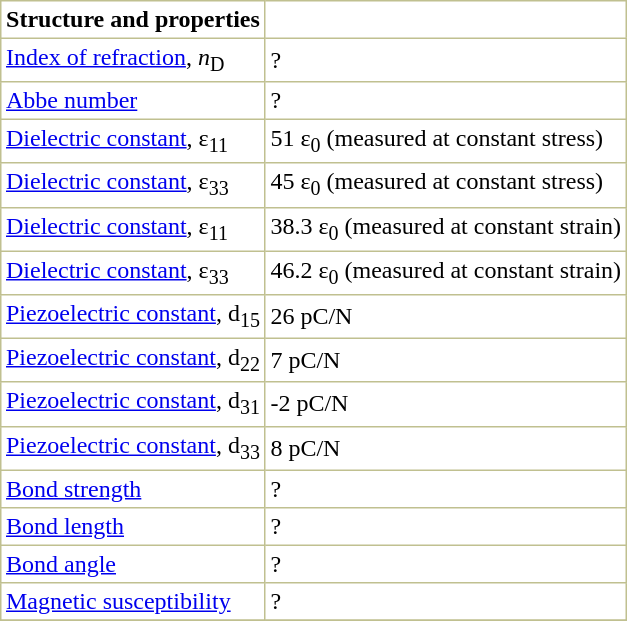<table border="1" cellspacing="0" cellpadding="3" style="margin: 0 0 0 0.5em; background: #FFFFFF; border-collapse: collapse; border-color: #C0C090;">
<tr>
<th>Structure and properties</th>
</tr>
<tr>
<td><a href='#'>Index of refraction</a>, <em>n</em><sub>D</sub></td>
<td>? </td>
</tr>
<tr>
<td><a href='#'>Abbe number</a></td>
<td>? </td>
</tr>
<tr>
<td><a href='#'>Dielectric constant</a>, ε<sub>11</sub></td>
<td>51  ε<sub>0</sub> (measured at constant stress) </td>
</tr>
<tr>
<td><a href='#'>Dielectric constant</a>, ε<sub>33</sub></td>
<td>45  ε<sub>0</sub> (measured at constant stress) </td>
</tr>
<tr>
<td><a href='#'>Dielectric constant</a>, ε<sub>11</sub></td>
<td>38.3  ε<sub>0</sub> (measured at constant strain) </td>
</tr>
<tr>
<td><a href='#'>Dielectric constant</a>, ε<sub>33</sub></td>
<td>46.2  ε<sub>0</sub> (measured at constant strain) </td>
</tr>
<tr>
<td><a href='#'>Piezoelectric constant</a>, d<sub>15</sub></td>
<td>26 pC/N </td>
</tr>
<tr>
<td><a href='#'>Piezoelectric constant</a>, d<sub>22</sub></td>
<td>7 pC/N </td>
</tr>
<tr>
<td><a href='#'>Piezoelectric constant</a>, d<sub>31</sub></td>
<td>-2 pC/N </td>
</tr>
<tr>
<td><a href='#'>Piezoelectric constant</a>, d<sub>33</sub></td>
<td>8 pC/N </td>
</tr>
<tr>
<td><a href='#'>Bond strength</a></td>
<td>? </td>
</tr>
<tr>
<td><a href='#'>Bond length</a></td>
<td>? </td>
</tr>
<tr>
<td><a href='#'>Bond angle</a></td>
<td>? </td>
</tr>
<tr>
<td><a href='#'>Magnetic susceptibility</a></td>
<td>? </td>
</tr>
<tr>
</tr>
</table>
